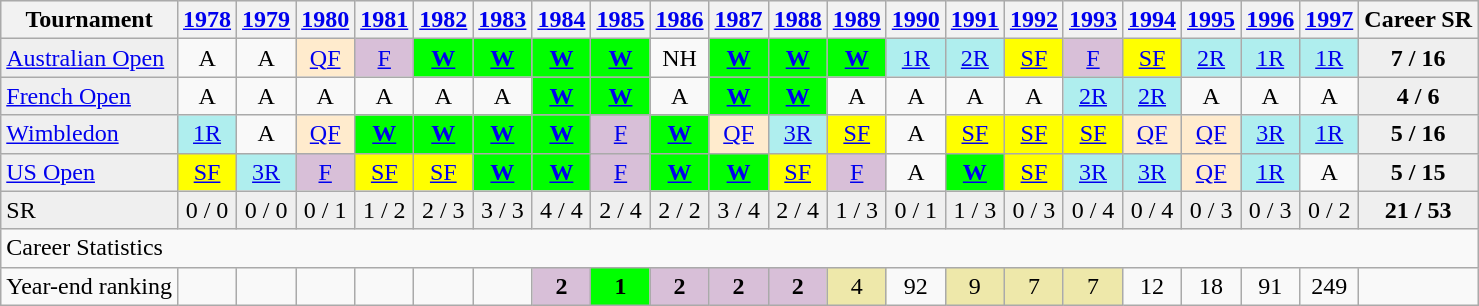<table class="wikitable">
<tr style="background:#efefef;">
<th>Tournament</th>
<th><a href='#'>1978</a></th>
<th><a href='#'>1979</a></th>
<th><a href='#'>1980</a></th>
<th><a href='#'>1981</a></th>
<th><a href='#'>1982</a></th>
<th><a href='#'>1983</a></th>
<th><a href='#'>1984</a></th>
<th><a href='#'>1985</a></th>
<th><a href='#'>1986</a></th>
<th><a href='#'>1987</a></th>
<th><a href='#'>1988</a></th>
<th><a href='#'>1989</a></th>
<th><a href='#'>1990</a></th>
<th><a href='#'>1991</a></th>
<th><a href='#'>1992</a></th>
<th><a href='#'>1993</a></th>
<th><a href='#'>1994</a></th>
<th><a href='#'>1995</a></th>
<th><a href='#'>1996</a></th>
<th><a href='#'>1997</a></th>
<th>Career SR</th>
</tr>
<tr>
<td style="background:#EFEFEF;"><a href='#'>Australian Open</a></td>
<td style="text-align:center;">A</td>
<td style="text-align:center;">A</td>
<td style="text-align:center; background:#ffebcd;"><a href='#'>QF</a></td>
<td style="text-align:center; background:thistle;"><a href='#'>F</a></td>
<td style="text-align:center; background:#0f0;"><a href='#'><strong>W</strong></a></td>
<td style="text-align:center; background:#0f0;"><a href='#'><strong>W</strong></a></td>
<td style="text-align:center; background:#0f0;"><a href='#'><strong>W</strong></a></td>
<td style="text-align:center; background:#0f0;"><a href='#'><strong>W</strong></a></td>
<td style="text-align:center;">NH</td>
<td style="text-align:center; background:#0f0;"><a href='#'><strong>W</strong></a></td>
<td style="text-align:center; background:#0f0;"><a href='#'><strong>W</strong></a></td>
<td style="text-align:center; background:#0f0;"><a href='#'><strong>W</strong></a></td>
<td style="text-align:center; background:#afeeee;"><a href='#'>1R</a></td>
<td style="text-align:center; background:#afeeee;"><a href='#'>2R</a></td>
<td style="text-align:center; background:yellow;"><a href='#'>SF</a></td>
<td style="text-align:center; background:thistle;"><a href='#'>F</a></td>
<td style="text-align:center; background:yellow;"><a href='#'>SF</a></td>
<td style="text-align:center; background:#afeeee;"><a href='#'>2R</a></td>
<td style="text-align:center; background:#afeeee;"><a href='#'>1R</a></td>
<td style="text-align:center; background:#afeeee;"><a href='#'>1R</a></td>
<td style="text-align:center; background:#efefef;"><strong>7 / 16</strong></td>
</tr>
<tr>
<td style="background:#EFEFEF;"><a href='#'>French Open</a></td>
<td style="text-align:center;">A</td>
<td style="text-align:center;">A</td>
<td style="text-align:center;">A</td>
<td style="text-align:center;">A</td>
<td style="text-align:center;">A</td>
<td style="text-align:center;">A</td>
<td style="text-align:center; background:#0f0;"><a href='#'><strong>W</strong></a></td>
<td style="text-align:center; background:#0f0;"><a href='#'><strong>W</strong></a></td>
<td style="text-align:center;">A</td>
<td style="text-align:center; background:#0f0;"><a href='#'><strong>W</strong></a></td>
<td style="text-align:center; background:#0f0;"><a href='#'><strong>W</strong></a></td>
<td style="text-align:center;">A</td>
<td style="text-align:center;">A</td>
<td style="text-align:center;">A</td>
<td style="text-align:center;">A</td>
<td style="text-align:center; background:#afeeee;"><a href='#'>2R</a></td>
<td style="text-align:center; background:#afeeee;"><a href='#'>2R</a></td>
<td style="text-align:center;">A</td>
<td style="text-align:center;">A</td>
<td style="text-align:center;">A</td>
<td style="text-align:center; background:#efefef;"><strong>4 / 6</strong></td>
</tr>
<tr>
<td style="background:#EFEFEF;"><a href='#'>Wimbledon</a></td>
<td style="text-align:center; background:#afeeee;"><a href='#'>1R</a></td>
<td style="text-align:center;">A</td>
<td style="text-align:center; background:#ffebcd;"><a href='#'>QF</a></td>
<td style="text-align:center; background:#0f0;"><a href='#'><strong>W</strong></a></td>
<td style="text-align:center; background:#0f0;"><a href='#'><strong>W</strong></a></td>
<td style="text-align:center; background:#0f0;"><a href='#'><strong>W</strong></a></td>
<td style="text-align:center; background:#0f0;"><a href='#'><strong>W</strong></a></td>
<td style="text-align:center; background:thistle;"><a href='#'>F</a></td>
<td style="text-align:center; background:#0f0;"><a href='#'><strong>W</strong></a></td>
<td style="text-align:center; background:#ffebcd;"><a href='#'>QF</a></td>
<td style="text-align:center; background:#afeeee;"><a href='#'>3R</a></td>
<td style="text-align:center; background:yellow;"><a href='#'>SF</a></td>
<td style="text-align:center;">A</td>
<td style="text-align:center; background:yellow;"><a href='#'>SF</a></td>
<td style="text-align:center; background:yellow;"><a href='#'>SF</a></td>
<td style="text-align:center; background:yellow;"><a href='#'>SF</a></td>
<td style="text-align:center; background:#ffebcd;"><a href='#'>QF</a></td>
<td style="text-align:center; background:#ffebcd;"><a href='#'>QF</a></td>
<td style="text-align:center; background:#afeeee;"><a href='#'>3R</a></td>
<td style="text-align:center; background:#afeeee;"><a href='#'>1R</a></td>
<td style="text-align:center; background:#efefef;"><strong>5 / 16</strong></td>
</tr>
<tr>
<td style="background:#EFEFEF;"><a href='#'>US Open</a></td>
<td style="text-align:center; background:yellow;"><a href='#'>SF</a></td>
<td style="text-align:center; background:#afeeee;"><a href='#'>3R</a></td>
<td style="text-align:center; background:thistle;"><a href='#'>F</a></td>
<td style="text-align:center; background:yellow;"><a href='#'>SF</a></td>
<td style="text-align:center; background:yellow;"><a href='#'>SF</a></td>
<td style="text-align:center; background:#0f0;"><a href='#'><strong>W</strong></a></td>
<td style="text-align:center; background:#0f0;"><a href='#'><strong>W</strong></a></td>
<td style="text-align:center; background:thistle;"><a href='#'>F</a></td>
<td style="text-align:center; background:#0f0;"><a href='#'><strong>W</strong></a></td>
<td style="text-align:center; background:#0f0;"><a href='#'><strong>W</strong></a></td>
<td style="text-align:center; background:yellow;"><a href='#'>SF</a></td>
<td style="text-align:center; background:thistle;"><a href='#'>F</a></td>
<td style="text-align:center;">A</td>
<td style="text-align:center; background:#0f0;"><a href='#'><strong>W</strong></a></td>
<td style="text-align:center; background:yellow;"><a href='#'>SF</a></td>
<td style="text-align:center; background:#afeeee;"><a href='#'>3R</a></td>
<td style="text-align:center; background:#afeeee;"><a href='#'>3R</a></td>
<td style="text-align:center; background:#ffebcd;"><a href='#'>QF</a></td>
<td style="text-align:center; background:#afeeee;"><a href='#'>1R</a></td>
<td style="text-align:center;">A</td>
<td style="text-align:center; background:#efefef;"><strong>5 / 15</strong></td>
</tr>
<tr>
<td style="background:#EFEFEF;">SR</td>
<td style="text-align:center; background:#efefef;">0 / 0</td>
<td style="text-align:center; background:#efefef;">0 / 0</td>
<td style="text-align:center; background:#efefef;">0 / 1</td>
<td style="text-align:center; background:#efefef;">1 / 2</td>
<td style="text-align:center; background:#efefef;">2 / 3</td>
<td style="text-align:center; background:#efefef;">3 / 3</td>
<td style="text-align:center; background:#efefef;">4 / 4</td>
<td style="text-align:center; background:#efefef;">2 / 4</td>
<td style="text-align:center; background:#efefef;">2 / 2</td>
<td style="text-align:center; background:#efefef;">3 / 4</td>
<td style="text-align:center; background:#efefef;">2 / 4</td>
<td style="text-align:center; background:#efefef;">1 / 3</td>
<td style="text-align:center; background:#efefef;">0 / 1</td>
<td style="text-align:center; background:#efefef;">1 / 3</td>
<td style="text-align:center; background:#efefef;">0 / 3</td>
<td style="text-align:center; background:#efefef;">0 / 4</td>
<td style="text-align:center; background:#efefef;">0 / 4</td>
<td style="text-align:center; background:#efefef;">0 / 3</td>
<td style="text-align:center; background:#efefef;">0 / 3</td>
<td style="text-align:center; background:#efefef;">0 / 2</td>
<td style="text-align:center; background:#efefef;"><strong>21 / 53</strong></td>
</tr>
<tr>
<td colspan=22 align=left>Career Statistics</td>
</tr>
<tr>
<td align=left>Year-end ranking</td>
<td align="center"></td>
<td align="center"></td>
<td align="center"></td>
<td align="center"></td>
<td align="center"></td>
<td align="center"></td>
<td align="center" bgcolor=D8BFD8><strong>2</strong></td>
<td align="center" bgcolor=00ff00><strong>1</strong></td>
<td align="center" bgcolor=D8BFD8><strong>2</strong></td>
<td align="center" bgcolor=D8BFD8><strong>2</strong></td>
<td align="center" bgcolor=D8BFD8><strong>2</strong></td>
<td align="center" bgcolor=EEE8AA>4</td>
<td align="center">92</td>
<td align="center" bgcolor=EEE8AA>9</td>
<td align="center" bgcolor=EEE8AA>7</td>
<td align="center" bgcolor=EEE8AA>7</td>
<td align="center">12</td>
<td align="center">18</td>
<td align="center">91</td>
<td align="center">249</td>
<td></td>
</tr>
</table>
